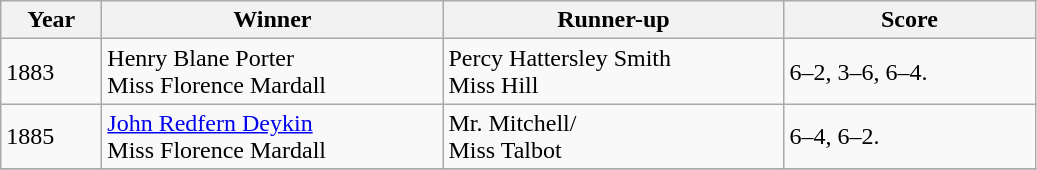<table class="wikitable">
<tr>
<th style="width:60px;">Year</th>
<th style="width:220px;">Winner</th>
<th style="width:220px;">Runner-up</th>
<th style="width:160px;">Score</th>
</tr>
<tr>
<td>1883</td>
<td>  Henry Blane Porter<br> Miss Florence Mardall</td>
<td> Percy Hattersley Smith<br>  Miss Hill</td>
<td>6–2, 3–6, 6–4.</td>
</tr>
<tr>
<td>1885</td>
<td> <a href='#'>John Redfern Deykin</a><br> Miss Florence Mardall</td>
<td> Mr. Mitchell/<br>Miss Talbot</td>
<td>6–4, 6–2.</td>
</tr>
<tr>
</tr>
</table>
